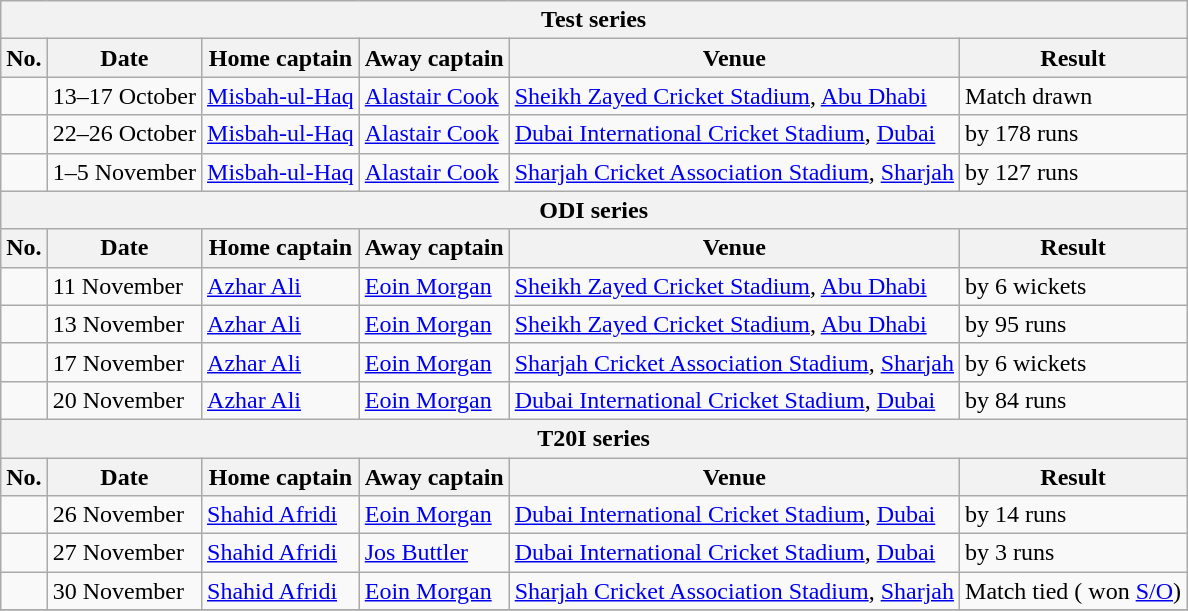<table class="wikitable">
<tr>
<th colspan="9">Test series</th>
</tr>
<tr>
<th>No.</th>
<th>Date</th>
<th>Home captain</th>
<th>Away captain</th>
<th>Venue</th>
<th>Result</th>
</tr>
<tr>
<td></td>
<td>13–17 October</td>
<td><a href='#'>Misbah-ul-Haq</a></td>
<td><a href='#'>Alastair Cook</a></td>
<td><a href='#'>Sheikh Zayed Cricket Stadium</a>, <a href='#'>Abu Dhabi</a></td>
<td>Match drawn</td>
</tr>
<tr>
<td></td>
<td>22–26 October</td>
<td><a href='#'>Misbah-ul-Haq</a></td>
<td><a href='#'>Alastair Cook</a></td>
<td><a href='#'>Dubai International Cricket Stadium</a>, <a href='#'>Dubai</a></td>
<td> by 178 runs</td>
</tr>
<tr>
<td></td>
<td>1–5 November</td>
<td><a href='#'>Misbah-ul-Haq</a></td>
<td><a href='#'>Alastair Cook</a></td>
<td><a href='#'>Sharjah Cricket Association Stadium</a>, <a href='#'>Sharjah</a></td>
<td> by 127 runs</td>
</tr>
<tr>
<th colspan="9">ODI series</th>
</tr>
<tr>
<th>No.</th>
<th>Date</th>
<th>Home captain</th>
<th>Away captain</th>
<th>Venue</th>
<th>Result</th>
</tr>
<tr>
<td></td>
<td>11 November</td>
<td><a href='#'>Azhar Ali</a></td>
<td><a href='#'>Eoin Morgan</a></td>
<td><a href='#'>Sheikh Zayed Cricket Stadium</a>, <a href='#'>Abu Dhabi</a></td>
<td> by 6 wickets</td>
</tr>
<tr>
<td></td>
<td>13 November</td>
<td><a href='#'>Azhar Ali</a></td>
<td><a href='#'>Eoin Morgan</a></td>
<td><a href='#'>Sheikh Zayed Cricket Stadium</a>, <a href='#'>Abu Dhabi</a></td>
<td> by 95 runs</td>
</tr>
<tr>
<td></td>
<td>17 November</td>
<td><a href='#'>Azhar Ali</a></td>
<td><a href='#'>Eoin Morgan</a></td>
<td><a href='#'>Sharjah Cricket Association Stadium</a>, <a href='#'>Sharjah</a></td>
<td> by 6 wickets</td>
</tr>
<tr>
<td></td>
<td>20 November</td>
<td><a href='#'>Azhar Ali</a></td>
<td><a href='#'>Eoin Morgan</a></td>
<td><a href='#'>Dubai International Cricket Stadium</a>, <a href='#'>Dubai</a></td>
<td> by 84 runs</td>
</tr>
<tr>
<th colspan="9">T20I series</th>
</tr>
<tr>
<th>No.</th>
<th>Date</th>
<th>Home captain</th>
<th>Away captain</th>
<th>Venue</th>
<th>Result</th>
</tr>
<tr>
<td></td>
<td>26 November</td>
<td><a href='#'>Shahid Afridi</a></td>
<td><a href='#'>Eoin Morgan</a></td>
<td><a href='#'>Dubai International Cricket Stadium</a>, <a href='#'>Dubai</a></td>
<td> by 14 runs</td>
</tr>
<tr>
<td></td>
<td>27 November</td>
<td><a href='#'>Shahid Afridi</a></td>
<td><a href='#'>Jos Buttler</a></td>
<td><a href='#'>Dubai International Cricket Stadium</a>, <a href='#'>Dubai</a></td>
<td> by 3 runs</td>
</tr>
<tr>
<td></td>
<td>30 November</td>
<td><a href='#'>Shahid Afridi</a></td>
<td><a href='#'>Eoin Morgan</a></td>
<td><a href='#'>Sharjah Cricket Association Stadium</a>, <a href='#'>Sharjah</a></td>
<td>Match tied ( won <a href='#'>S/O</a>)</td>
</tr>
<tr>
</tr>
</table>
